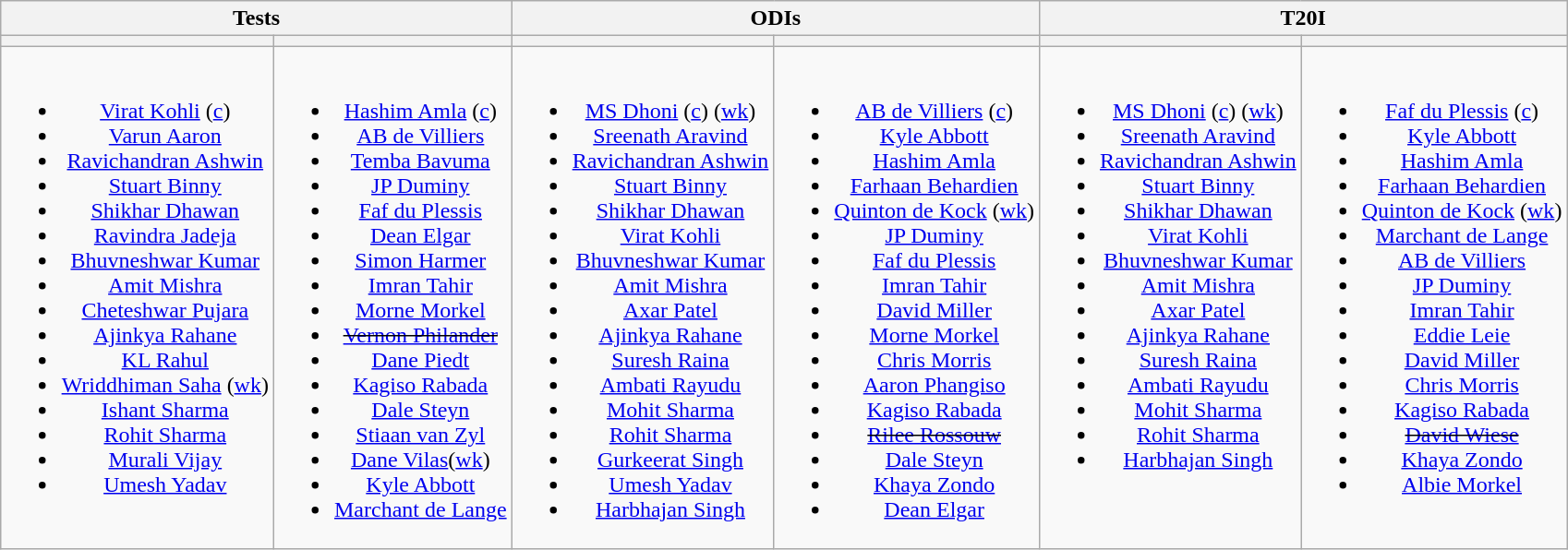<table class="wikitable" style="text-align:center; margin:0 auto">
<tr>
<th colspan=2>Tests</th>
<th colspan=2>ODIs</th>
<th colspan=2>T20I</th>
</tr>
<tr>
<th></th>
<th></th>
<th></th>
<th></th>
<th></th>
<th></th>
</tr>
<tr style="vertical-align:top">
<td><br><ul><li><a href='#'>Virat Kohli</a> (<a href='#'>c</a>)</li><li><a href='#'>Varun Aaron</a></li><li><a href='#'>Ravichandran Ashwin</a></li><li><a href='#'>Stuart Binny</a></li><li><a href='#'>Shikhar Dhawan</a></li><li><a href='#'>Ravindra Jadeja</a></li><li><a href='#'>Bhuvneshwar Kumar</a></li><li><a href='#'>Amit Mishra</a></li><li><a href='#'>Cheteshwar Pujara</a></li><li><a href='#'>Ajinkya Rahane</a></li><li><a href='#'>KL Rahul</a></li><li><a href='#'>Wriddhiman Saha</a> (<a href='#'>wk</a>)</li><li><a href='#'>Ishant Sharma</a></li><li><a href='#'>Rohit Sharma</a></li><li><a href='#'>Murali Vijay</a></li><li><a href='#'>Umesh Yadav</a></li></ul></td>
<td><br><ul><li><a href='#'>Hashim Amla</a> (<a href='#'>c</a>)</li><li><a href='#'>AB de Villiers</a></li><li><a href='#'>Temba Bavuma</a></li><li><a href='#'>JP Duminy</a></li><li><a href='#'>Faf du Plessis</a></li><li><a href='#'>Dean Elgar</a></li><li><a href='#'>Simon Harmer</a></li><li><a href='#'>Imran Tahir</a></li><li><a href='#'>Morne Morkel</a></li><li><s><a href='#'>Vernon Philander</a></s></li><li><a href='#'>Dane Piedt</a></li><li><a href='#'>Kagiso Rabada</a></li><li><a href='#'>Dale Steyn</a></li><li><a href='#'>Stiaan van Zyl</a></li><li><a href='#'>Dane Vilas</a>(<a href='#'>wk</a>)</li><li><a href='#'>Kyle Abbott</a></li><li><a href='#'>Marchant de Lange</a></li></ul></td>
<td><br><ul><li><a href='#'>MS Dhoni</a> (<a href='#'>c</a>) (<a href='#'>wk</a>)</li><li><a href='#'>Sreenath Aravind</a></li><li><a href='#'>Ravichandran Ashwin</a></li><li><a href='#'>Stuart Binny</a></li><li><a href='#'>Shikhar Dhawan</a></li><li><a href='#'>Virat Kohli</a></li><li><a href='#'>Bhuvneshwar Kumar</a></li><li><a href='#'>Amit Mishra</a></li><li><a href='#'>Axar Patel</a></li><li><a href='#'>Ajinkya Rahane</a></li><li><a href='#'>Suresh Raina</a></li><li><a href='#'>Ambati Rayudu</a></li><li><a href='#'>Mohit Sharma</a></li><li><a href='#'>Rohit Sharma</a></li><li><a href='#'>Gurkeerat Singh</a></li><li><a href='#'>Umesh Yadav</a></li><li><a href='#'>Harbhajan Singh</a></li></ul></td>
<td><br><ul><li><a href='#'>AB de Villiers</a> (<a href='#'>c</a>)</li><li><a href='#'>Kyle Abbott</a></li><li><a href='#'>Hashim Amla</a></li><li><a href='#'>Farhaan Behardien</a></li><li><a href='#'>Quinton de Kock</a> (<a href='#'>wk</a>)</li><li><a href='#'>JP Duminy</a></li><li><a href='#'>Faf du Plessis</a></li><li><a href='#'>Imran Tahir</a></li><li><a href='#'>David Miller</a></li><li><a href='#'>Morne Morkel</a></li><li><a href='#'>Chris Morris</a></li><li><a href='#'>Aaron Phangiso</a></li><li><a href='#'>Kagiso Rabada</a></li><li><s><a href='#'>Rilee Rossouw</a></s></li><li><a href='#'>Dale Steyn</a></li><li><a href='#'>Khaya Zondo</a></li><li><a href='#'>Dean Elgar</a></li></ul></td>
<td><br><ul><li><a href='#'>MS Dhoni</a> (<a href='#'>c</a>) (<a href='#'>wk</a>)</li><li><a href='#'>Sreenath Aravind</a></li><li><a href='#'>Ravichandran Ashwin</a></li><li><a href='#'>Stuart Binny</a></li><li><a href='#'>Shikhar Dhawan</a></li><li><a href='#'>Virat Kohli</a></li><li><a href='#'>Bhuvneshwar Kumar</a></li><li><a href='#'>Amit Mishra</a></li><li><a href='#'>Axar Patel</a></li><li><a href='#'>Ajinkya Rahane</a></li><li><a href='#'>Suresh Raina</a></li><li><a href='#'>Ambati Rayudu</a></li><li><a href='#'>Mohit Sharma</a></li><li><a href='#'>Rohit Sharma</a></li><li><a href='#'>Harbhajan Singh</a></li></ul></td>
<td><br><ul><li><a href='#'>Faf du Plessis</a> (<a href='#'>c</a>)</li><li><a href='#'>Kyle Abbott</a></li><li><a href='#'>Hashim Amla</a></li><li><a href='#'>Farhaan Behardien</a></li><li><a href='#'>Quinton de Kock</a> (<a href='#'>wk</a>)</li><li><a href='#'>Marchant de Lange</a></li><li><a href='#'>AB de Villiers</a></li><li><a href='#'>JP Duminy</a></li><li><a href='#'>Imran Tahir</a></li><li><a href='#'>Eddie Leie</a></li><li><a href='#'>David Miller</a></li><li><a href='#'>Chris Morris</a></li><li><a href='#'>Kagiso Rabada</a></li><li><s><a href='#'>David Wiese</a></s></li><li><a href='#'>Khaya Zondo</a></li><li><a href='#'>Albie Morkel</a></li></ul></td>
</tr>
</table>
